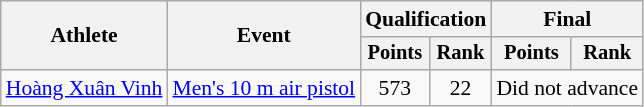<table class="wikitable" style="font-size:90%">
<tr>
<th rowspan="2">Athlete</th>
<th rowspan="2">Event</th>
<th colspan=2>Qualification</th>
<th colspan=2>Final</th>
</tr>
<tr style="font-size:95%">
<th>Points</th>
<th>Rank</th>
<th>Points</th>
<th>Rank</th>
</tr>
<tr align=center>
<td align=left><a href='#'>Hoàng Xuân Vinh</a></td>
<td align=left><a href='#'>Men's 10 m air pistol</a></td>
<td>573</td>
<td>22</td>
<td colspan=2>Did not advance</td>
</tr>
</table>
